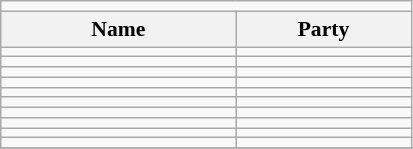<table class=wikitable style="font-size:90%">
<tr>
<td colspan=4 bgcolor=></td>
</tr>
<tr>
<th width=150px>Name</th>
<th colspan=2 width=110px>Party</th>
</tr>
<tr>
<td></td>
<td></td>
</tr>
<tr>
<td></td>
<td></td>
</tr>
<tr>
<td></td>
<td></td>
</tr>
<tr>
<td></td>
<td></td>
</tr>
<tr>
<td></td>
<td></td>
</tr>
<tr>
<td></td>
<td></td>
</tr>
<tr>
<td></td>
<td></td>
</tr>
<tr>
<td></td>
<td></td>
</tr>
<tr>
<td></td>
<td></td>
</tr>
<tr>
<td></td>
<td></td>
</tr>
<tr>
</tr>
</table>
